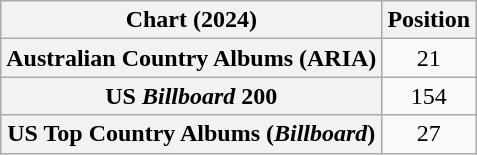<table class="wikitable sortable plainrowheaders" style="text-align:center">
<tr>
<th scope="col">Chart (2024)</th>
<th scope="col">Position</th>
</tr>
<tr>
<th scope="row">Australian Country Albums (ARIA)</th>
<td>21</td>
</tr>
<tr>
<th scope="row">US <em>Billboard</em> 200</th>
<td>154</td>
</tr>
<tr>
<th scope="row">US Top Country Albums (<em>Billboard</em>)</th>
<td>27</td>
</tr>
</table>
